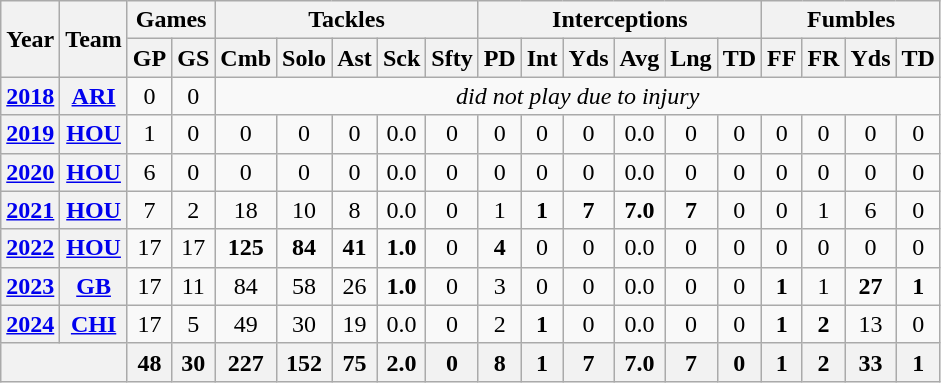<table class="wikitable" style="text-align: center;">
<tr>
<th rowspan="2">Year</th>
<th rowspan="2">Team</th>
<th colspan="2">Games</th>
<th colspan="5">Tackles</th>
<th colspan="6">Interceptions</th>
<th colspan="4">Fumbles</th>
</tr>
<tr>
<th>GP</th>
<th>GS</th>
<th>Cmb</th>
<th>Solo</th>
<th>Ast</th>
<th>Sck</th>
<th>Sfty</th>
<th>PD</th>
<th>Int</th>
<th>Yds</th>
<th>Avg</th>
<th>Lng</th>
<th>TD</th>
<th>FF</th>
<th>FR</th>
<th>Yds</th>
<th>TD</th>
</tr>
<tr>
<th><a href='#'>2018</a></th>
<th><a href='#'>ARI</a></th>
<td>0</td>
<td>0</td>
<td colspan="15"><em>did not play due to injury</em></td>
</tr>
<tr>
<th><a href='#'>2019</a></th>
<th><a href='#'>HOU</a></th>
<td>1</td>
<td>0</td>
<td>0</td>
<td>0</td>
<td>0</td>
<td>0.0</td>
<td>0</td>
<td>0</td>
<td>0</td>
<td>0</td>
<td>0.0</td>
<td>0</td>
<td>0</td>
<td>0</td>
<td>0</td>
<td>0</td>
<td>0</td>
</tr>
<tr>
<th><a href='#'>2020</a></th>
<th><a href='#'>HOU</a></th>
<td>6</td>
<td>0</td>
<td>0</td>
<td>0</td>
<td>0</td>
<td>0.0</td>
<td>0</td>
<td>0</td>
<td>0</td>
<td>0</td>
<td>0.0</td>
<td>0</td>
<td>0</td>
<td>0</td>
<td>0</td>
<td>0</td>
<td>0</td>
</tr>
<tr>
<th><a href='#'>2021</a></th>
<th><a href='#'>HOU</a></th>
<td>7</td>
<td>2</td>
<td>18</td>
<td>10</td>
<td>8</td>
<td>0.0</td>
<td>0</td>
<td>1</td>
<td><strong>1</strong></td>
<td><strong>7</strong></td>
<td><strong>7.0</strong></td>
<td><strong>7</strong></td>
<td>0</td>
<td>0</td>
<td>1</td>
<td>6</td>
<td>0</td>
</tr>
<tr>
<th><a href='#'>2022</a></th>
<th><a href='#'>HOU</a></th>
<td>17</td>
<td>17</td>
<td><strong>125</strong></td>
<td><strong>84</strong></td>
<td><strong>41</strong></td>
<td><strong>1.0</strong></td>
<td>0</td>
<td><strong>4</strong></td>
<td>0</td>
<td>0</td>
<td>0.0</td>
<td>0</td>
<td>0</td>
<td>0</td>
<td>0</td>
<td>0</td>
<td>0</td>
</tr>
<tr>
<th><a href='#'>2023</a></th>
<th><a href='#'>GB</a></th>
<td>17</td>
<td>11</td>
<td>84</td>
<td>58</td>
<td>26</td>
<td><strong>1.0</strong></td>
<td>0</td>
<td>3</td>
<td>0</td>
<td>0</td>
<td>0.0</td>
<td>0</td>
<td>0</td>
<td><strong>1</strong></td>
<td>1</td>
<td><strong>27</strong></td>
<td><strong>1</strong></td>
</tr>
<tr>
<th><a href='#'>2024</a></th>
<th><a href='#'>CHI</a></th>
<td>17</td>
<td>5</td>
<td>49</td>
<td>30</td>
<td>19</td>
<td>0.0</td>
<td>0</td>
<td>2</td>
<td><strong>1</strong></td>
<td>0</td>
<td>0.0</td>
<td>0</td>
<td>0</td>
<td><strong>1</strong></td>
<td><strong>2</strong></td>
<td>13</td>
<td>0</td>
</tr>
<tr>
<th colspan="2"></th>
<th>48</th>
<th>30</th>
<th>227</th>
<th>152</th>
<th>75</th>
<th>2.0</th>
<th>0</th>
<th>8</th>
<th>1</th>
<th>7</th>
<th>7.0</th>
<th>7</th>
<th>0</th>
<th>1</th>
<th>2</th>
<th>33</th>
<th>1</th>
</tr>
</table>
